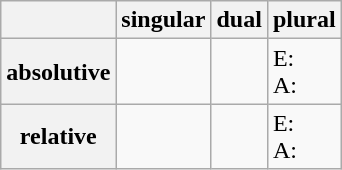<table class="wikitable">
<tr>
<th></th>
<th>singular</th>
<th>dual</th>
<th>plural</th>
</tr>
<tr>
<th>absolutive</th>
<td></td>
<td></td>
<td>E: <br>A: </td>
</tr>
<tr>
<th>relative</th>
<td></td>
<td></td>
<td>E: <br>A: </td>
</tr>
</table>
